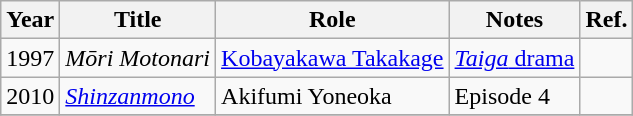<table class="wikitable">
<tr>
<th>Year</th>
<th>Title</th>
<th>Role</th>
<th>Notes</th>
<th>Ref.</th>
</tr>
<tr>
<td>1997</td>
<td><em>Mōri Motonari</em></td>
<td><a href='#'>Kobayakawa Takakage</a></td>
<td><a href='#'><em>Taiga</em> drama</a></td>
<td></td>
</tr>
<tr>
<td>2010</td>
<td><em><a href='#'>Shinzanmono</a></em></td>
<td>Akifumi Yoneoka</td>
<td>Episode 4</td>
<td></td>
</tr>
<tr>
</tr>
</table>
